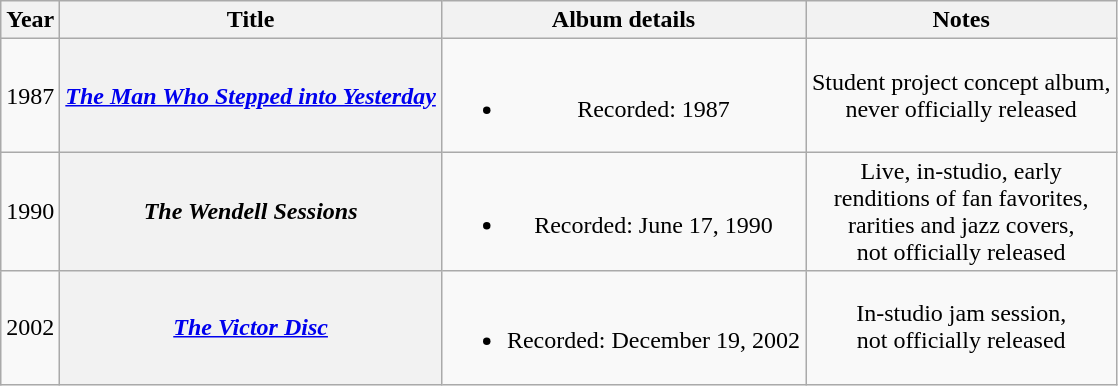<table class="wikitable plainrowheaders" style="text-align:center;" border="1">
<tr>
<th scope="col">Year</th>
<th scope="col">Title</th>
<th scope="col">Album details</th>
<th scope="col" width=200>Notes</th>
</tr>
<tr>
<td>1987</td>
<th scope="row"><em><a href='#'>The Man Who Stepped into Yesterday</a></em></th>
<td><br><ul><li>Recorded: 1987</li></ul></td>
<td>Student project concept album, <br> never officially released</td>
</tr>
<tr>
<td>1990</td>
<th scope="row"><em>The Wendell Sessions</em></th>
<td><br><ul><li>Recorded: June 17, 1990</li></ul></td>
<td>Live, in-studio, early renditions of fan favorites, rarities and jazz covers, <br> not officially released</td>
</tr>
<tr>
<td>2002</td>
<th scope="row"><em><a href='#'>The Victor Disc</a></em></th>
<td><br><ul><li>Recorded: December 19, 2002</li></ul></td>
<td>In-studio jam session, <br> not officially released</td>
</tr>
</table>
